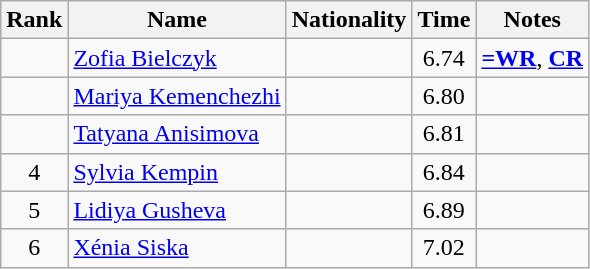<table class="wikitable sortable" style="text-align:center">
<tr>
<th>Rank</th>
<th>Name</th>
<th>Nationality</th>
<th>Time</th>
<th>Notes</th>
</tr>
<tr>
<td></td>
<td align="left"><a href='#'>Zofia Bielczyk</a></td>
<td align=left></td>
<td>6.74</td>
<td><strong><a href='#'>=WR</a></strong>,  <strong><a href='#'>CR</a></strong></td>
</tr>
<tr>
<td></td>
<td align="left"><a href='#'>Mariya Kemenchezhi</a></td>
<td align=left></td>
<td>6.80</td>
<td></td>
</tr>
<tr>
<td></td>
<td align="left"><a href='#'>Tatyana Anisimova</a></td>
<td align=left></td>
<td>6.81</td>
<td></td>
</tr>
<tr>
<td>4</td>
<td align="left"><a href='#'>Sylvia Kempin</a></td>
<td align=left></td>
<td>6.84</td>
<td></td>
</tr>
<tr>
<td>5</td>
<td align="left"><a href='#'>Lidiya Gusheva</a></td>
<td align=left></td>
<td>6.89</td>
<td></td>
</tr>
<tr>
<td>6</td>
<td align="left"><a href='#'>Xénia Siska</a></td>
<td align=left></td>
<td>7.02</td>
<td></td>
</tr>
</table>
